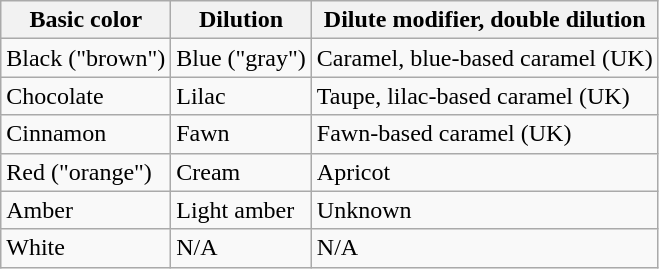<table class="wikitable">
<tr>
<th>Basic color</th>
<th>Dilution</th>
<th>Dilute modifier, double dilution</th>
</tr>
<tr>
<td>Black ("brown")</td>
<td>Blue ("gray")</td>
<td>Caramel, blue-based caramel (UK)</td>
</tr>
<tr>
<td>Chocolate</td>
<td>Lilac</td>
<td>Taupe, lilac-based caramel (UK)</td>
</tr>
<tr>
<td>Cinnamon</td>
<td>Fawn</td>
<td>Fawn-based caramel (UK)</td>
</tr>
<tr>
<td>Red ("orange")</td>
<td>Cream</td>
<td>Apricot</td>
</tr>
<tr>
<td>Amber</td>
<td>Light amber</td>
<td>Unknown</td>
</tr>
<tr>
<td>White</td>
<td>N/A</td>
<td>N/A</td>
</tr>
</table>
